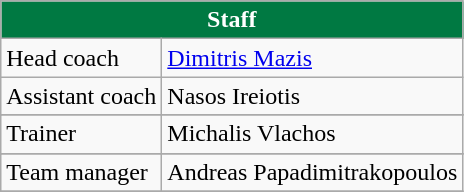<table class=wikitable bgcolor="ffffff" cellpadding="3" cellspacing="0" border="1" style="font-size: 100%; border-collapse: collapse;">
<tr>
<th colspan="2" style="margin:0.7em;color:white;text-align:center;background:#007942">Staff</th>
</tr>
<tr>
<td align="left">Head coach</td>
<td align="left"> <a href='#'>Dimitris Mazis</a></td>
</tr>
<tr>
<td align="left">Assistant coach</td>
<td align="left"> Nasos Ireiotis</td>
</tr>
<tr>
</tr>
<tr>
<td align="left">Trainer</td>
<td align="left"> Michalis Vlachos</td>
</tr>
<tr>
</tr>
<tr>
<td align="left">Team manager</td>
<td align="left"> Andreas Papadimitrakopoulos</td>
</tr>
<tr>
</tr>
</table>
